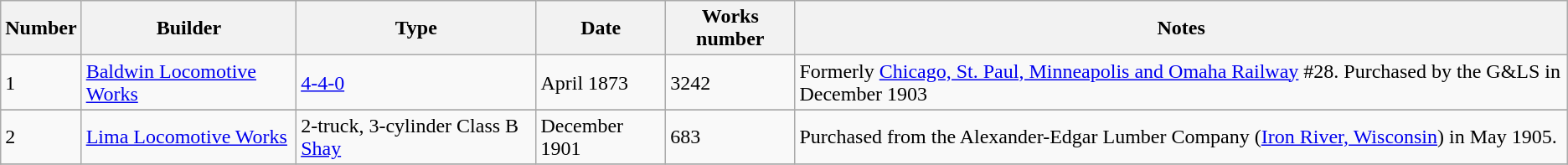<table class="wikitable">
<tr>
<th>Number</th>
<th>Builder</th>
<th>Type</th>
<th>Date</th>
<th>Works number</th>
<th>Notes</th>
</tr>
<tr>
<td>1</td>
<td><a href='#'>Baldwin Locomotive Works</a></td>
<td><a href='#'>4-4-0</a></td>
<td>April 1873</td>
<td>3242</td>
<td>Formerly <a href='#'>Chicago, St. Paul, Minneapolis and Omaha Railway</a> #28. Purchased by the G&LS in December 1903</td>
</tr>
<tr>
</tr>
<tr>
<td>2</td>
<td><a href='#'>Lima Locomotive Works</a></td>
<td>2-truck, 3-cylinder Class B <a href='#'>Shay</a></td>
<td>December 1901</td>
<td>683</td>
<td>Purchased from the Alexander-Edgar Lumber Company (<a href='#'>Iron River, Wisconsin</a>) in May 1905.</td>
</tr>
<tr>
</tr>
</table>
